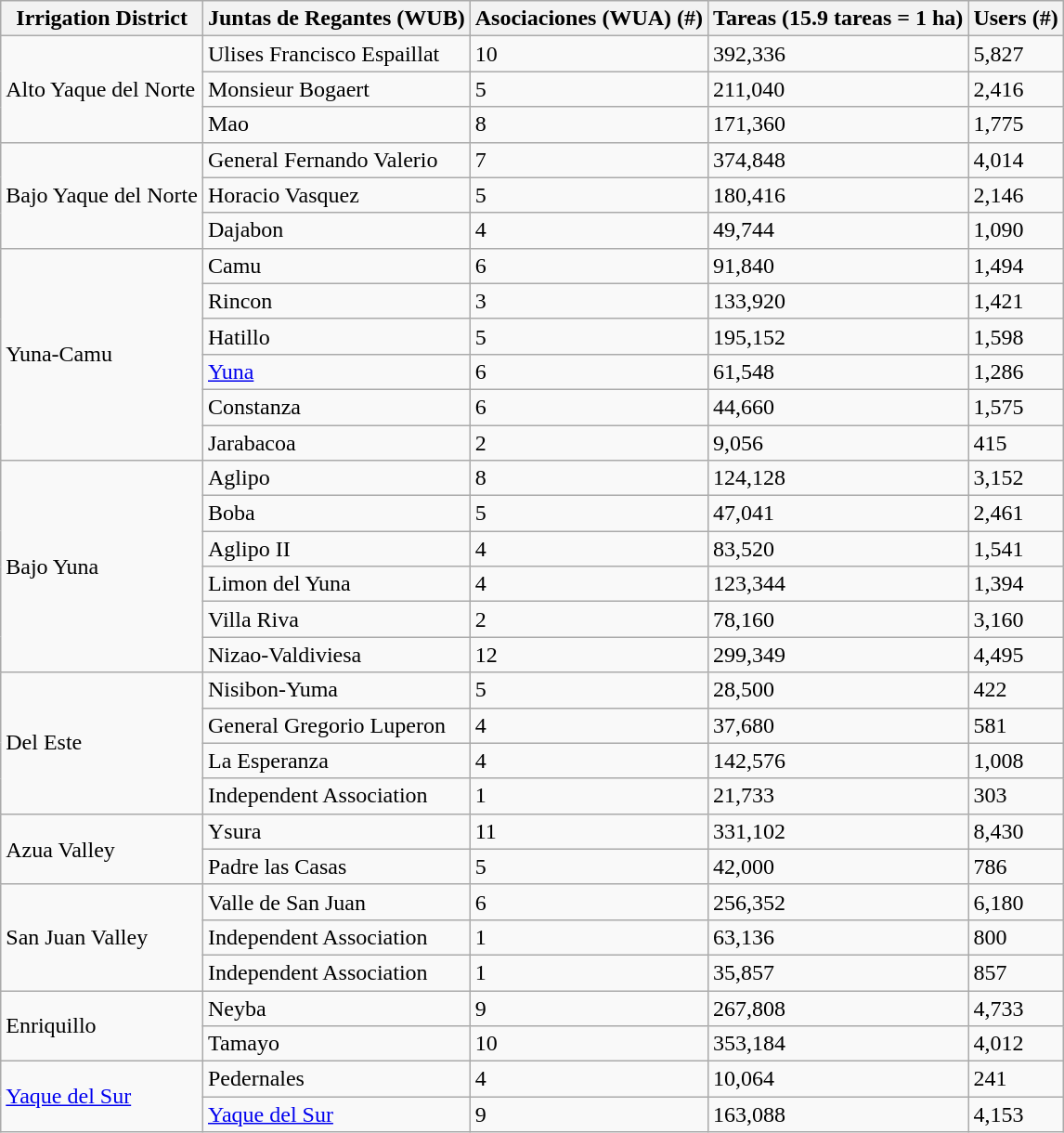<table class="wikitable">
<tr>
<th>Irrigation District</th>
<th>Juntas de Regantes (WUB)</th>
<th>Asociaciones (WUA) (#)</th>
<th>Tareas (15.9 tareas = 1 ha)</th>
<th>Users (#)</th>
</tr>
<tr>
<td rowspan="3">Alto Yaque del Norte</td>
<td>Ulises Francisco Espaillat</td>
<td>10</td>
<td>392,336</td>
<td>5,827</td>
</tr>
<tr>
<td>Monsieur Bogaert</td>
<td>5</td>
<td>211,040</td>
<td>2,416</td>
</tr>
<tr>
<td>Mao</td>
<td>8</td>
<td>171,360</td>
<td>1,775</td>
</tr>
<tr>
<td rowspan="3">Bajo Yaque del Norte</td>
<td>General Fernando Valerio</td>
<td>7</td>
<td>374,848</td>
<td>4,014</td>
</tr>
<tr>
<td>Horacio Vasquez</td>
<td>5</td>
<td>180,416</td>
<td>2,146</td>
</tr>
<tr>
<td>Dajabon</td>
<td>4</td>
<td>49,744</td>
<td>1,090</td>
</tr>
<tr>
<td rowspan="6">Yuna-Camu</td>
<td>Camu</td>
<td>6</td>
<td>91,840</td>
<td>1,494</td>
</tr>
<tr>
<td>Rincon</td>
<td>3</td>
<td>133,920</td>
<td>1,421</td>
</tr>
<tr>
<td>Hatillo</td>
<td>5</td>
<td>195,152</td>
<td>1,598</td>
</tr>
<tr>
<td><a href='#'>Yuna</a></td>
<td>6</td>
<td>61,548</td>
<td>1,286</td>
</tr>
<tr>
<td>Constanza</td>
<td>6</td>
<td>44,660</td>
<td>1,575</td>
</tr>
<tr>
<td>Jarabacoa</td>
<td>2</td>
<td>9,056</td>
<td>415</td>
</tr>
<tr>
<td rowspan="6">Bajo Yuna</td>
<td>Aglipo</td>
<td>8</td>
<td>124,128</td>
<td>3,152</td>
</tr>
<tr>
<td>Boba</td>
<td>5</td>
<td>47,041</td>
<td>2,461</td>
</tr>
<tr>
<td>Aglipo II</td>
<td>4</td>
<td>83,520</td>
<td>1,541</td>
</tr>
<tr>
<td>Limon del Yuna</td>
<td>4</td>
<td>123,344</td>
<td>1,394</td>
</tr>
<tr>
<td>Villa Riva</td>
<td>2</td>
<td>78,160</td>
<td>3,160</td>
</tr>
<tr>
<td>Nizao-Valdiviesa</td>
<td>12</td>
<td>299,349</td>
<td>4,495</td>
</tr>
<tr>
<td rowspan="4">Del Este</td>
<td>Nisibon-Yuma</td>
<td>5</td>
<td>28,500</td>
<td>422</td>
</tr>
<tr>
<td>General Gregorio Luperon</td>
<td>4</td>
<td>37,680</td>
<td>581</td>
</tr>
<tr>
<td>La Esperanza</td>
<td>4</td>
<td>142,576</td>
<td>1,008</td>
</tr>
<tr>
<td>Independent Association</td>
<td>1</td>
<td>21,733</td>
<td>303</td>
</tr>
<tr>
<td rowspan="2">Azua Valley</td>
<td>Ysura</td>
<td>11</td>
<td>331,102</td>
<td>8,430</td>
</tr>
<tr>
<td>Padre las Casas</td>
<td>5</td>
<td>42,000</td>
<td>786</td>
</tr>
<tr>
<td rowspan="3">San Juan Valley</td>
<td>Valle de San Juan</td>
<td>6</td>
<td>256,352</td>
<td>6,180</td>
</tr>
<tr>
<td>Independent Association</td>
<td>1</td>
<td>63,136</td>
<td>800</td>
</tr>
<tr>
<td>Independent Association</td>
<td>1</td>
<td>35,857</td>
<td>857</td>
</tr>
<tr>
<td rowspan="2">Enriquillo</td>
<td>Neyba</td>
<td>9</td>
<td>267,808</td>
<td>4,733</td>
</tr>
<tr>
<td>Tamayo</td>
<td>10</td>
<td>353,184</td>
<td>4,012</td>
</tr>
<tr>
<td rowspan="2"><a href='#'>Yaque del Sur</a></td>
<td>Pedernales</td>
<td>4</td>
<td>10,064</td>
<td>241</td>
</tr>
<tr>
<td><a href='#'>Yaque del Sur</a></td>
<td>9</td>
<td>163,088</td>
<td>4,153</td>
</tr>
</table>
